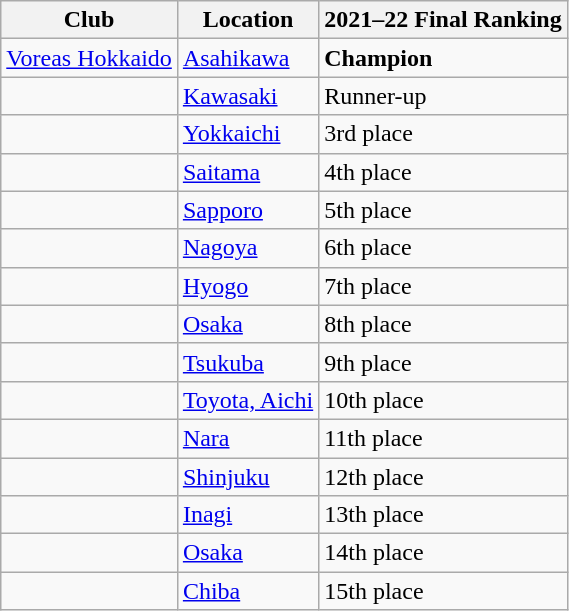<table class="wikitable collapsible collapsed">
<tr>
<th>Club</th>
<th>Location</th>
<th>2021–22 Final Ranking</th>
</tr>
<tr>
<td><a href='#'>Voreas Hokkaido</a></td>
<td><a href='#'>Asahikawa</a></td>
<td><strong>Champion</strong></td>
</tr>
<tr>
<td></td>
<td><a href='#'>Kawasaki</a></td>
<td>Runner-up</td>
</tr>
<tr>
<td></td>
<td><a href='#'>Yokkaichi</a></td>
<td>3rd place</td>
</tr>
<tr>
<td></td>
<td><a href='#'>Saitama</a></td>
<td>4th place</td>
</tr>
<tr>
<td></td>
<td><a href='#'>Sapporo</a></td>
<td>5th place</td>
</tr>
<tr>
<td></td>
<td><a href='#'>Nagoya</a></td>
<td>6th place</td>
</tr>
<tr>
<td></td>
<td><a href='#'>Hyogo</a></td>
<td>7th place</td>
</tr>
<tr>
<td></td>
<td><a href='#'>Osaka</a></td>
<td>8th place</td>
</tr>
<tr>
<td></td>
<td><a href='#'>Tsukuba</a></td>
<td>9th place</td>
</tr>
<tr>
<td></td>
<td><a href='#'>Toyota, Aichi</a></td>
<td>10th place</td>
</tr>
<tr>
<td></td>
<td><a href='#'>Nara</a></td>
<td>11th place</td>
</tr>
<tr>
<td></td>
<td><a href='#'>Shinjuku</a></td>
<td>12th place</td>
</tr>
<tr>
<td></td>
<td><a href='#'>Inagi</a></td>
<td>13th place</td>
</tr>
<tr>
<td></td>
<td><a href='#'>Osaka</a></td>
<td>14th place</td>
</tr>
<tr>
<td></td>
<td><a href='#'>Chiba</a></td>
<td>15th place</td>
</tr>
</table>
